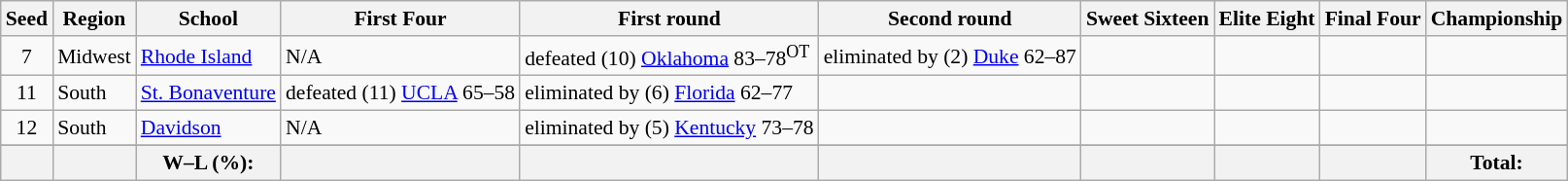<table class="sortable wikitable" style="white-space:nowrap; font-size:90%">
<tr>
<th>Seed</th>
<th>Region</th>
<th>School</th>
<th>First Four</th>
<th>First round</th>
<th>Second round</th>
<th>Sweet Sixteen</th>
<th>Elite Eight</th>
<th>Final Four</th>
<th>Championship</th>
</tr>
<tr>
<td align=center>7</td>
<td>Midwest</td>
<td><a href='#'>Rhode Island</a></td>
<td>N/A</td>
<td>defeated (10) <a href='#'>Oklahoma</a> 83–78<sup>OT</sup></td>
<td>eliminated by (2) <a href='#'>Duke</a> 62–87</td>
<td></td>
<td></td>
<td></td>
<td></td>
</tr>
<tr>
<td align=center>11</td>
<td>South</td>
<td><a href='#'>St. Bonaventure</a></td>
<td>defeated (11) <a href='#'>UCLA</a> 65–58</td>
<td>eliminated by (6) <a href='#'>Florida</a> 62–77</td>
<td></td>
<td></td>
<td></td>
<td></td>
<td></td>
</tr>
<tr>
<td align=center>12</td>
<td>South</td>
<td><a href='#'>Davidson</a></td>
<td>N/A</td>
<td>eliminated by (5) <a href='#'>Kentucky</a> 73–78</td>
<td></td>
<td></td>
<td></td>
<td></td>
<td></td>
</tr>
<tr>
</tr>
<tr>
<th></th>
<th></th>
<th>W–L (%):</th>
<th></th>
<th></th>
<th></th>
<th></th>
<th></th>
<th></th>
<th> Total: </th>
</tr>
</table>
